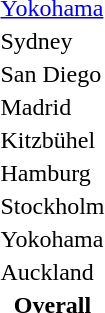<table>
<tr>
<td><a href='#'>Yokohama</a></td>
<td></td>
<td></td>
<td></td>
</tr>
<tr>
<td>Sydney</td>
<td></td>
<td></td>
<td></td>
</tr>
<tr>
<td>San Diego</td>
<td></td>
<td></td>
<td></td>
</tr>
<tr>
<td>Madrid</td>
<td></td>
<td></td>
<td></td>
</tr>
<tr>
<td>Kitzbühel</td>
<td></td>
<td></td>
<td></td>
</tr>
<tr>
<td>Hamburg</td>
<td></td>
<td></td>
<td></td>
</tr>
<tr>
<td>Stockholm</td>
<td></td>
<td></td>
<td></td>
</tr>
<tr>
<td>Yokohama</td>
<td></td>
<td></td>
<td></td>
</tr>
<tr>
<td>Auckland</td>
<td></td>
<td></td>
<td></td>
</tr>
<tr>
<th>Overall</th>
<td><strong></strong></td>
<td><strong></strong></td>
<td><strong></strong></td>
</tr>
</table>
